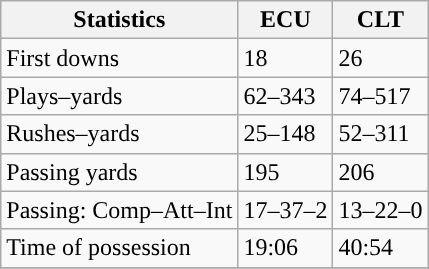<table class="wikitable" style="float: left;">
<tr>
<th>Statistics</th>
<th>ECU</th>
<th>CLT</th>
</tr>
<tr>
<td>First downs</td>
<td>18</td>
<td>26</td>
</tr>
<tr>
<td>Plays–yards</td>
<td>62–343</td>
<td>74–517</td>
</tr>
<tr>
<td>Rushes–yards</td>
<td>25–148</td>
<td>52–311</td>
</tr>
<tr>
<td>Passing yards</td>
<td>195</td>
<td>206</td>
</tr>
<tr>
<td>Passing: Comp–Att–Int</td>
<td>17–37–2</td>
<td>13–22–0</td>
</tr>
<tr>
<td>Time of possession</td>
<td>19:06</td>
<td>40:54</td>
</tr>
<tr>
</tr>
</table>
